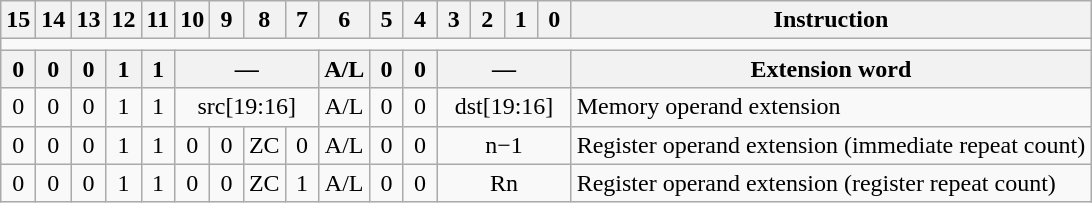<table class="wikitable" style="text-align:center">
<tr>
<th width=15pt>15</th>
<th width=15pt>14</th>
<th width=15pt>13</th>
<th width=15pt>12</th>
<th width=15pt>11</th>
<th width=15pt>10</th>
<th width=15pt>9</th>
<th width=15pt>8</th>
<th width=15pt>7</th>
<th width=15pt>6</th>
<th width=15pt>5</th>
<th width=15pt>4</th>
<th width=15pt>3</th>
<th width=15pt>2</th>
<th width=15pt>1</th>
<th width=15pt>0</th>
<th>Instruction</th>
</tr>
<tr>
<td colspan=17></td>
</tr>
<tr>
<th>0</th>
<th>0</th>
<th>0</th>
<th>1</th>
<th>1</th>
<th colspan=4>—</th>
<th>A/L</th>
<th>0</th>
<th>0</th>
<th colspan=4>—</th>
<th>Extension word</th>
</tr>
<tr>
<td>0</td>
<td>0</td>
<td>0</td>
<td>1</td>
<td>1</td>
<td colspan=4>src[19:16]</td>
<td>A/L</td>
<td>0</td>
<td>0</td>
<td colspan=4>dst[19:16]</td>
<td align=left>Memory operand extension</td>
</tr>
<tr>
<td>0</td>
<td>0</td>
<td>0</td>
<td>1</td>
<td>1</td>
<td>0</td>
<td>0</td>
<td>ZC</td>
<td>0</td>
<td>A/L</td>
<td>0</td>
<td>0</td>
<td colspan=4>n−1</td>
<td align=left>Register operand extension (immediate repeat count)</td>
</tr>
<tr>
<td>0</td>
<td>0</td>
<td>0</td>
<td>1</td>
<td>1</td>
<td>0</td>
<td>0</td>
<td>ZC</td>
<td>1</td>
<td>A/L</td>
<td>0</td>
<td>0</td>
<td colspan=4>Rn</td>
<td align=left>Register operand extension (register repeat count)</td>
</tr>
</table>
